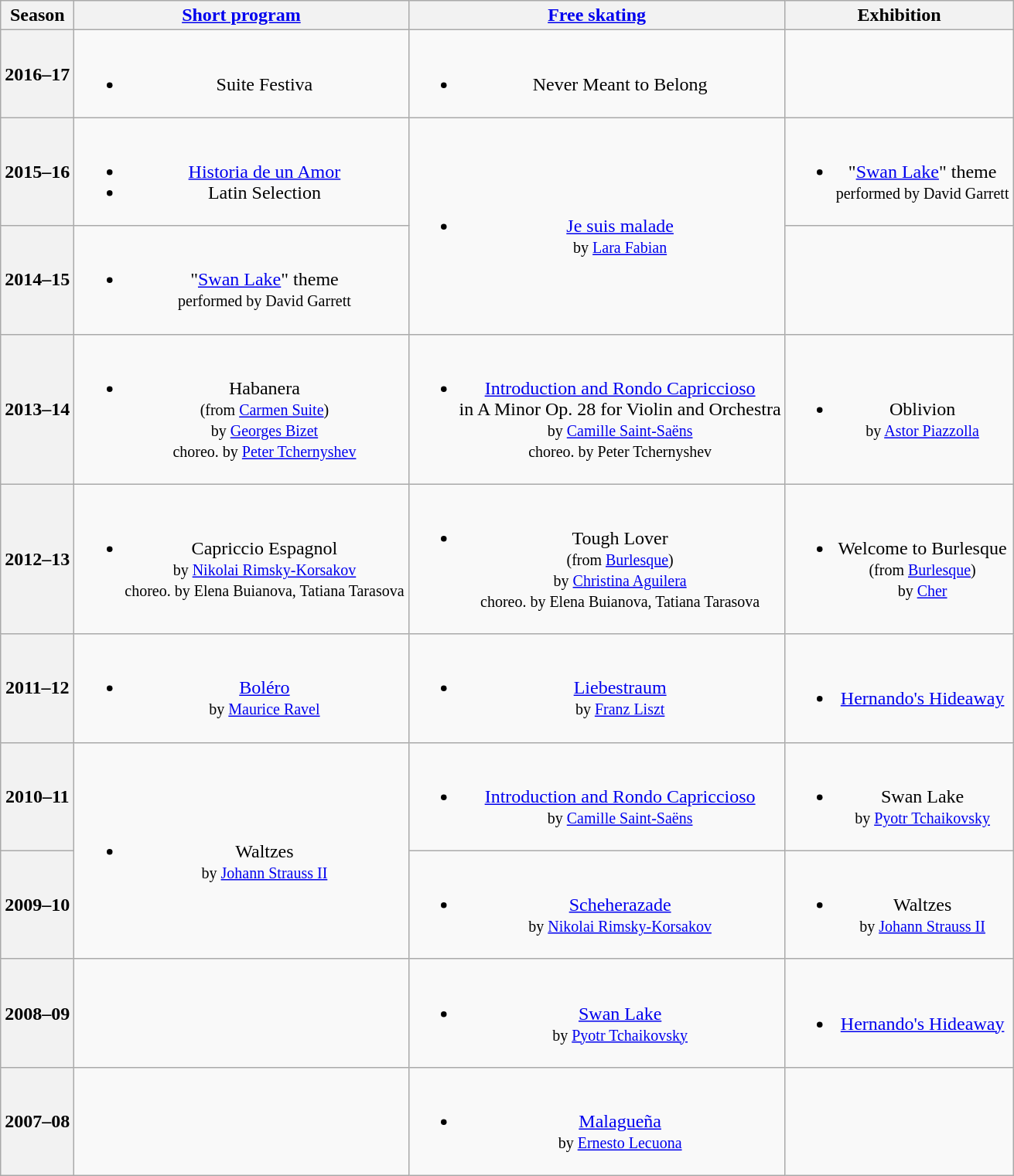<table class="wikitable" style="text-align:center">
<tr>
<th>Season</th>
<th><a href='#'>Short program</a></th>
<th><a href='#'>Free skating</a></th>
<th>Exhibition</th>
</tr>
<tr>
<th>2016–17</th>
<td><br><ul><li>Suite Festiva <br> </li></ul></td>
<td><br><ul><li>Never Meant to Belong <br> </li></ul></td>
<td></td>
</tr>
<tr>
<th>2015–16</th>
<td><br><ul><li><a href='#'>Historia de un Amor</a></li><li>Latin Selection <br></li></ul></td>
<td rowspan=2><br><ul><li><a href='#'>Je suis malade</a> <br> <small> by <a href='#'>Lara Fabian</a></small><br></li></ul></td>
<td><br><ul><li>"<a href='#'>Swan Lake</a>" theme <br> <small> performed by David Garrett</small></li></ul></td>
</tr>
<tr>
<th>2014–15  <br> </th>
<td><br><ul><li>"<a href='#'>Swan Lake</a>" theme <br> <small> performed by David Garrett</small></li></ul></td>
<td></td>
</tr>
<tr>
<th>2013–14 <br> </th>
<td><br><ul><li>Habanera <br> <small> (from <a href='#'>Carmen Suite</a>) <br> by <a href='#'>Georges Bizet</a> <br> choreo. by <a href='#'>Peter Tchernyshev</a> </small></li></ul></td>
<td><br><ul><li><a href='#'>Introduction and Rondo Capriccioso</a> <br> in A Minor Op. 28 for Violin and Orchestra <br> <small> by <a href='#'>Camille Saint-Saëns</a> <br> choreo. by Peter Tchernyshev </small></li></ul></td>
<td><br><ul><li>Oblivion <br> <small> by <a href='#'>Astor Piazzolla</a></small></li></ul></td>
</tr>
<tr>
<th>2012–13 <br> </th>
<td><br><ul><li>Capriccio Espagnol <br> <small> by <a href='#'>Nikolai Rimsky-Korsakov</a> <br> choreo. by Elena Buianova, Tatiana Tarasova </small></li></ul></td>
<td><br><ul><li>Tough Lover <br> <small> (from <a href='#'>Burlesque</a>) <br> by <a href='#'>Christina Aguilera</a> <br> choreo. by Elena Buianova, Tatiana Tarasova </small></li></ul></td>
<td><br><ul><li>Welcome to Burlesque <br> <small> (from <a href='#'>Burlesque</a>) <br> by <a href='#'>Cher</a> </small></li></ul></td>
</tr>
<tr>
<th>2011–12 <br> </th>
<td><br><ul><li><a href='#'>Boléro</a> <br> <small> by <a href='#'>Maurice Ravel</a> </small></li></ul></td>
<td><br><ul><li><a href='#'>Liebestraum</a> <br> <small> by <a href='#'>Franz Liszt</a> </small></li></ul></td>
<td><br><ul><li><a href='#'>Hernando's Hideaway</a></li></ul></td>
</tr>
<tr>
<th>2010–11 <br> </th>
<td rowspan=2><br><ul><li>Waltzes <br> <small> by <a href='#'>Johann Strauss II</a> </small></li></ul></td>
<td><br><ul><li><a href='#'>Introduction and Rondo Capriccioso</a> <br> <small> by <a href='#'>Camille Saint-Saëns</a> </small></li></ul></td>
<td><br><ul><li>Swan Lake <br> <small> by <a href='#'>Pyotr Tchaikovsky</a> </small></li></ul></td>
</tr>
<tr>
<th>2009–10</th>
<td><br><ul><li><a href='#'>Scheherazade</a> <br> <small> by <a href='#'>Nikolai Rimsky-Korsakov</a> </small></li></ul></td>
<td><br><ul><li>Waltzes <br> <small> by <a href='#'>Johann Strauss II</a></small></li></ul></td>
</tr>
<tr>
<th>2008–09</th>
<td></td>
<td><br><ul><li><a href='#'>Swan Lake</a> <br> <small> by <a href='#'>Pyotr Tchaikovsky</a> </small></li></ul></td>
<td><br><ul><li><a href='#'>Hernando's Hideaway</a></li></ul></td>
</tr>
<tr>
<th>2007–08</th>
<td></td>
<td><br><ul><li><a href='#'>Malagueña</a> <br> <small> by <a href='#'>Ernesto Lecuona</a> </small></li></ul></td>
<td></td>
</tr>
</table>
